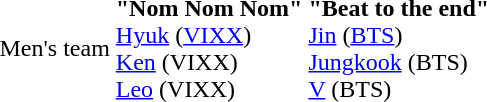<table>
<tr>
<td>Men's team</td>
<td><strong>"Nom Nom Nom"</strong><br><a href='#'>Hyuk</a> (<a href='#'>VIXX</a>)<br><a href='#'>Ken</a> (VIXX)<br><a href='#'>Leo</a> (VIXX)</td>
<td><strong>"Beat to the end"</strong><br><a href='#'>Jin</a> (<a href='#'>BTS</a>)<br><a href='#'>Jungkook</a> (BTS)<br><a href='#'>V</a> (BTS)</td>
<td></td>
</tr>
</table>
